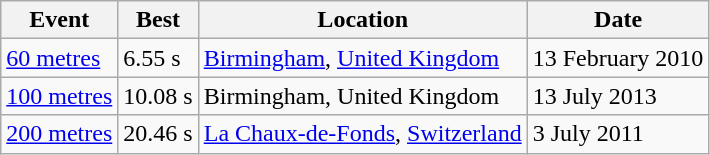<table class=wikitable>
<tr>
<th>Event</th>
<th>Best</th>
<th>Location</th>
<th>Date</th>
</tr>
<tr>
<td><a href='#'>60 metres</a></td>
<td>6.55 s</td>
<td><a href='#'>Birmingham</a>, <a href='#'>United Kingdom</a></td>
<td>13 February 2010</td>
</tr>
<tr>
<td><a href='#'>100 metres</a></td>
<td>10.08 s</td>
<td>Birmingham, United Kingdom</td>
<td>13 July 2013</td>
</tr>
<tr>
<td><a href='#'>200 metres</a></td>
<td>20.46 s</td>
<td><a href='#'>La Chaux-de-Fonds</a>, <a href='#'>Switzerland</a></td>
<td>3 July 2011</td>
</tr>
</table>
